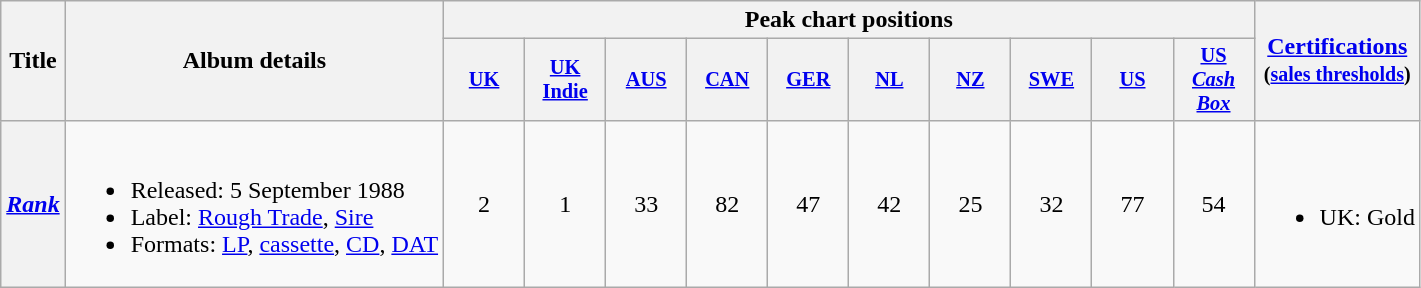<table class="wikitable plainrowheaders" style="margin-right: 0;">
<tr>
<th scope="col" rowspan="2">Title</th>
<th scope="col" rowspan="2">Album details</th>
<th scope="col" colspan="10">Peak chart positions</th>
<th scope="col" rowspan="2"><a href='#'>Certifications</a><br><small>(<a href='#'>sales thresholds</a>)</small></th>
</tr>
<tr>
<th style="width:3.5em;font-size:85%"><a href='#'>UK</a><br></th>
<th style="width:3.5em;font-size:85%"><a href='#'>UK<br>Indie</a><br></th>
<th style="width:3.5em;font-size:85%"><a href='#'>AUS</a><br></th>
<th style="width:3.5em;font-size:85%"><a href='#'>CAN</a><br></th>
<th style="width:3.5em;font-size:85%"><a href='#'>GER</a><br></th>
<th style="width:3.5em;font-size:85%"><a href='#'>NL</a><br></th>
<th style="width:3.5em;font-size:85%"><a href='#'>NZ</a><br></th>
<th style="width:3.5em;font-size:85%"><a href='#'>SWE</a><br></th>
<th style="width:3.5em;font-size:85%"><a href='#'>US</a><br></th>
<th style="width:3.5em;font-size:85%"><a href='#'>US <em>Cash Box</em></a><br></th>
</tr>
<tr>
<th scope="row"><em><a href='#'>Rank</a></em></th>
<td><br><ul><li>Released: 5 September 1988</li><li>Label: <a href='#'>Rough Trade</a>, <a href='#'>Sire</a></li><li>Formats: <a href='#'>LP</a>, <a href='#'>cassette</a>, <a href='#'>CD</a>, <a href='#'>DAT</a></li></ul></td>
<td align="center">2</td>
<td align="center">1</td>
<td align="center">33</td>
<td align="center">82</td>
<td align="center">47</td>
<td align="center">42</td>
<td align="center">25</td>
<td align="center">32</td>
<td align="center">77</td>
<td align="center">54</td>
<td><br><ul><li>UK: Gold</li></ul></td>
</tr>
</table>
